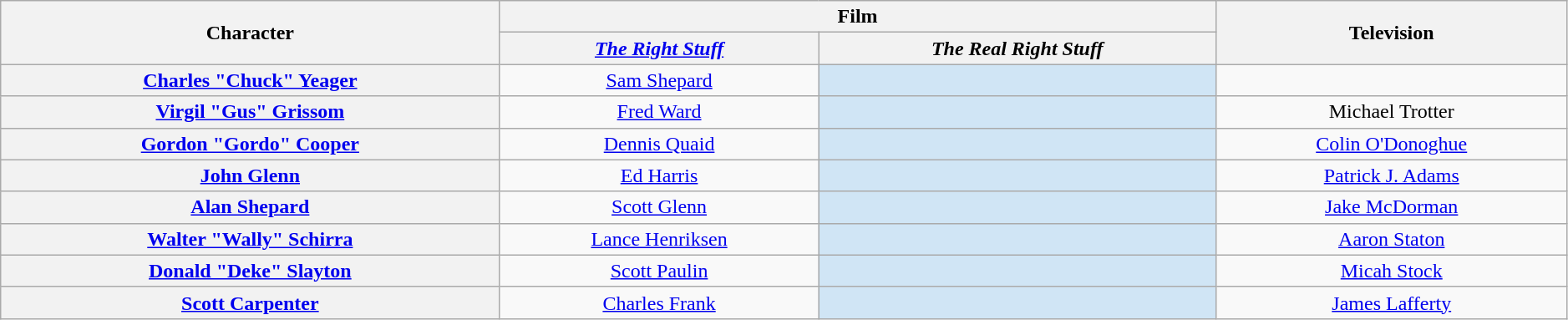<table class="wikitable" style="text-align:center; width:99%;">
<tr>
<th rowspan="2">Character</th>
<th style="text-align:center;" colspan="2">Film</th>
<th style="text-align:center;" rowspan="2">Television</th>
</tr>
<tr>
<th style="text-align:center;"><em><a href='#'>The Right Stuff</a></em></th>
<th style="text-align:center;"><em>The Real Right Stuff</em></th>
</tr>
<tr>
<th scope="row"><a href='#'>Charles "Chuck" Yeager</a></th>
<td><a href='#'>Sam Shepard</a></td>
<td style="background: #d0e5f5"></td>
<td></td>
</tr>
<tr>
<th scope="row"><a href='#'>Virgil "Gus" Grissom</a></th>
<td><a href='#'>Fred Ward</a></td>
<td style="background: #d0e5f5"></td>
<td>Michael Trotter</td>
</tr>
<tr>
<th scope="row"><a href='#'>Gordon "Gordo" Cooper</a></th>
<td><a href='#'>Dennis Quaid</a></td>
<td style="background: #d0e5f5"></td>
<td><a href='#'>Colin O'Donoghue</a></td>
</tr>
<tr>
<th scope="row"><a href='#'>John Glenn</a></th>
<td><a href='#'>Ed Harris</a></td>
<td style="background: #d0e5f5"></td>
<td><a href='#'>Patrick J. Adams</a></td>
</tr>
<tr>
<th scope="row"><a href='#'>Alan Shepard</a></th>
<td><a href='#'>Scott Glenn</a></td>
<td style="background: #d0e5f5"></td>
<td><a href='#'>Jake McDorman</a></td>
</tr>
<tr>
<th scope="row"><a href='#'>Walter "Wally" Schirra</a></th>
<td><a href='#'>Lance Henriksen</a></td>
<td style="background: #d0e5f5"></td>
<td><a href='#'>Aaron Staton</a></td>
</tr>
<tr>
<th scope="row"><a href='#'>Donald "Deke" Slayton</a></th>
<td><a href='#'>Scott Paulin</a></td>
<td style="background: #d0e5f5"></td>
<td><a href='#'>Micah Stock</a></td>
</tr>
<tr>
<th scope="row"><a href='#'>Scott Carpenter</a></th>
<td><a href='#'>Charles Frank</a></td>
<td style="background: #d0e5f5"></td>
<td><a href='#'>James Lafferty</a></td>
</tr>
</table>
